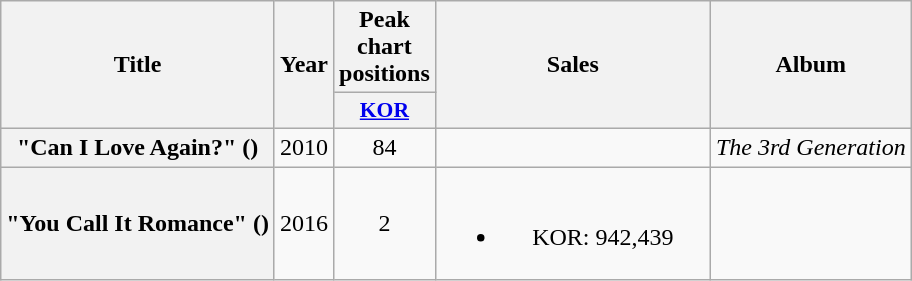<table class="wikitable plainrowheaders" style="text-align:center;">
<tr>
<th scope="col" rowspan="2">Title</th>
<th scope="col" rowspan="2">Year</th>
<th scope="col">Peak chart positions</th>
<th scope="col" rowspan="2" style="width:11em;">Sales</th>
<th scope="col" rowspan="2">Album</th>
</tr>
<tr>
<th scope="col" style="width:3em;font-size:90%;"><a href='#'>KOR</a><br></th>
</tr>
<tr>
<th scope="row">"Can I Love Again?" ()<br></th>
<td>2010</td>
<td>84</td>
<td></td>
<td><em>The 3rd Generation</em></td>
</tr>
<tr>
<th scope="row">"You Call It Romance" ()<br> </th>
<td>2016</td>
<td>2</td>
<td><br><ul><li>KOR: 942,439</li></ul></td>
<td></td>
</tr>
</table>
